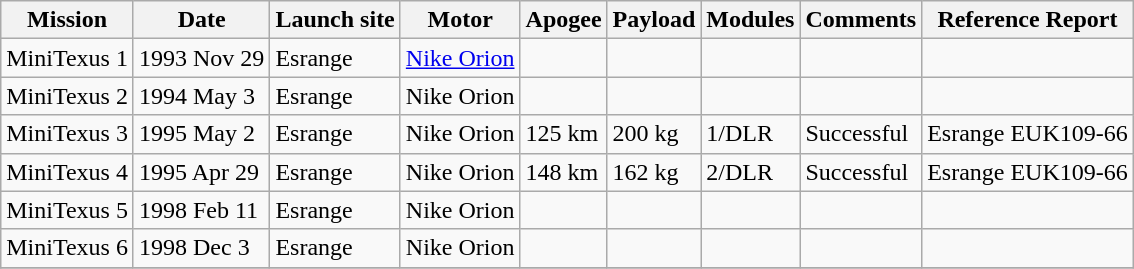<table class=wikitable>
<tr>
<th>Mission</th>
<th>Date</th>
<th>Launch site</th>
<th>Motor</th>
<th>Apogee</th>
<th>Payload</th>
<th>Modules</th>
<th>Comments</th>
<th>Reference Report</th>
</tr>
<tr>
<td>MiniTexus 1</td>
<td>1993 Nov 29</td>
<td>Esrange</td>
<td><a href='#'>Nike Orion</a></td>
<td></td>
<td></td>
<td></td>
<td></td>
<td></td>
</tr>
<tr>
<td>MiniTexus 2</td>
<td>1994 May 3</td>
<td>Esrange</td>
<td>Nike Orion</td>
<td></td>
<td></td>
<td></td>
<td></td>
<td></td>
</tr>
<tr>
<td>MiniTexus 3</td>
<td>1995 May 2</td>
<td>Esrange</td>
<td>Nike Orion</td>
<td>125 km</td>
<td>200 kg</td>
<td>1/DLR</td>
<td>Successful</td>
<td>Esrange EUK109-66</td>
</tr>
<tr>
<td>MiniTexus 4</td>
<td>1995 Apr 29</td>
<td>Esrange</td>
<td>Nike Orion</td>
<td>148 km</td>
<td>162 kg</td>
<td>2/DLR</td>
<td>Successful</td>
<td>Esrange EUK109-66</td>
</tr>
<tr>
<td>MiniTexus 5</td>
<td>1998 Feb 11</td>
<td>Esrange</td>
<td>Nike Orion</td>
<td></td>
<td></td>
<td></td>
<td></td>
<td></td>
</tr>
<tr>
<td>MiniTexus 6</td>
<td>1998 Dec 3</td>
<td>Esrange</td>
<td>Nike Orion</td>
<td></td>
<td></td>
<td></td>
<td></td>
<td></td>
</tr>
<tr>
</tr>
</table>
